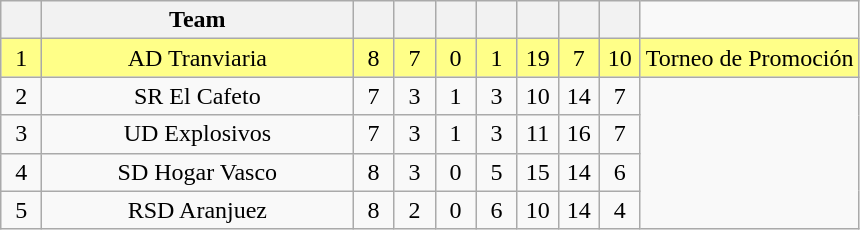<table class="wikitable sortable" style="text-align: center;">
<tr>
<th width="20"></th>
<th width="200">Team</th>
<th width="20"></th>
<th width="20"></th>
<th width="20"></th>
<th width="20"></th>
<th width="20"></th>
<th width="20"></th>
<th width="20"></th>
</tr>
<tr ! style="background:#ffff88;">
<td>1</td>
<td>AD Tranviaria</td>
<td>8</td>
<td>7</td>
<td>0</td>
<td>1</td>
<td>19</td>
<td>7</td>
<td>10</td>
<td>Torneo de Promoción</td>
</tr>
<tr>
<td>2</td>
<td>SR El Cafeto</td>
<td>7</td>
<td>3</td>
<td>1</td>
<td>3</td>
<td>10</td>
<td>14</td>
<td>7</td>
</tr>
<tr>
<td>3</td>
<td>UD Explosivos</td>
<td>7</td>
<td>3</td>
<td>1</td>
<td>3</td>
<td>11</td>
<td>16</td>
<td>7</td>
</tr>
<tr>
<td>4</td>
<td>SD Hogar Vasco</td>
<td>8</td>
<td>3</td>
<td>0</td>
<td>5</td>
<td>15</td>
<td>14</td>
<td>6</td>
</tr>
<tr>
<td>5</td>
<td>RSD Aranjuez</td>
<td>8</td>
<td>2</td>
<td>0</td>
<td>6</td>
<td>10</td>
<td>14</td>
<td>4</td>
</tr>
</table>
